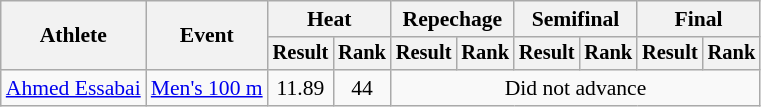<table class="wikitable" style="font-size:90%">
<tr>
<th rowspan="2">Athlete</th>
<th rowspan="2">Event</th>
<th colspan="2">Heat</th>
<th colspan="2">Repechage</th>
<th colspan="2">Semifinal</th>
<th colspan="2">Final</th>
</tr>
<tr style="font-size:95%">
<th>Result</th>
<th>Rank</th>
<th>Result</th>
<th>Rank</th>
<th>Result</th>
<th>Rank</th>
<th>Result</th>
<th>Rank</th>
</tr>
<tr align=center>
<td align=left><a href='#'>Ahmed Essabai</a></td>
<td align=left><a href='#'>Men's 100 m</a></td>
<td>11.89</td>
<td>44</td>
<td colspan="6">Did not advance</td>
</tr>
</table>
